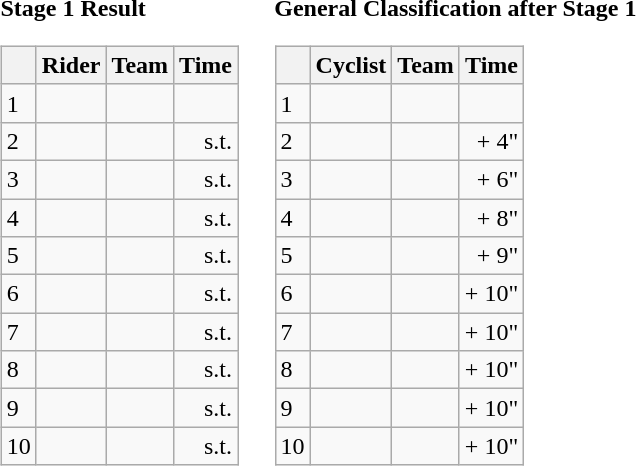<table>
<tr>
<td><strong>Stage 1 Result</strong><br><table class="wikitable">
<tr>
<th></th>
<th>Rider</th>
<th>Team</th>
<th>Time</th>
</tr>
<tr>
<td>1</td>
<td></td>
<td></td>
<td align="right"></td>
</tr>
<tr>
<td>2</td>
<td></td>
<td></td>
<td align="right">s.t.</td>
</tr>
<tr>
<td>3</td>
<td></td>
<td></td>
<td align="right">s.t.</td>
</tr>
<tr>
<td>4</td>
<td></td>
<td></td>
<td align="right">s.t.</td>
</tr>
<tr>
<td>5</td>
<td></td>
<td></td>
<td align="right">s.t.</td>
</tr>
<tr>
<td>6</td>
<td></td>
<td></td>
<td align="right">s.t.</td>
</tr>
<tr>
<td>7</td>
<td></td>
<td></td>
<td align="right">s.t.</td>
</tr>
<tr>
<td>8</td>
<td></td>
<td></td>
<td align="right">s.t.</td>
</tr>
<tr>
<td>9</td>
<td></td>
<td></td>
<td align="right">s.t.</td>
</tr>
<tr>
<td>10</td>
<td></td>
<td></td>
<td align="right">s.t.</td>
</tr>
</table>
</td>
<td></td>
<td><strong>General Classification after Stage 1</strong><br><table class="wikitable">
<tr>
<th></th>
<th>Cyclist</th>
<th>Team</th>
<th>Time</th>
</tr>
<tr>
<td>1</td>
<td> </td>
<td></td>
<td align="right"></td>
</tr>
<tr>
<td>2</td>
<td> </td>
<td></td>
<td align="right">+ 4"</td>
</tr>
<tr>
<td>3</td>
<td></td>
<td></td>
<td align="right">+ 6"</td>
</tr>
<tr>
<td>4</td>
<td> </td>
<td></td>
<td align="right">+ 8"</td>
</tr>
<tr>
<td>5</td>
<td></td>
<td></td>
<td align="right">+ 9"</td>
</tr>
<tr>
<td>6</td>
<td></td>
<td></td>
<td align="right">+ 10"</td>
</tr>
<tr>
<td>7</td>
<td></td>
<td></td>
<td align="right">+ 10"</td>
</tr>
<tr>
<td>8</td>
<td></td>
<td></td>
<td align="right">+ 10"</td>
</tr>
<tr>
<td>9</td>
<td></td>
<td></td>
<td align="right">+ 10"</td>
</tr>
<tr>
<td>10</td>
<td></td>
<td></td>
<td align="right">+ 10"</td>
</tr>
</table>
</td>
</tr>
</table>
